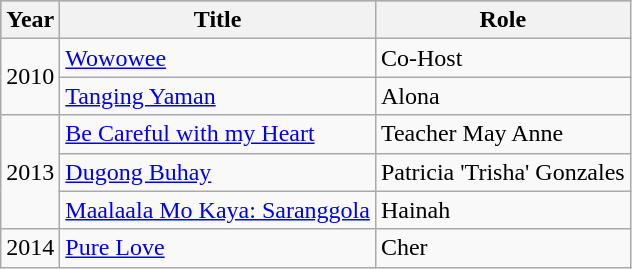<table class="wikitable">
<tr style="background:#B0C4DE;">
<th>Year</th>
<th>Title</th>
<th>Role</th>
</tr>
<tr>
<td rowspan=2>2010</td>
<td><a href='#'>Wowowee</a></td>
<td>Co-Host</td>
</tr>
<tr>
<td><a href='#'>Tanging Yaman</a></td>
<td>Alona</td>
</tr>
<tr>
<td rowspan=3>2013</td>
<td><a href='#'>Be Careful with my Heart</a></td>
<td>Teacher May Anne</td>
</tr>
<tr>
<td><a href='#'>Dugong Buhay</a></td>
<td>Patricia 'Trisha' Gonzales</td>
</tr>
<tr>
<td><a href='#'>Maalaala Mo Kaya: Saranggola</a></td>
<td>Hainah</td>
</tr>
<tr>
<td rowspan=1>2014</td>
<td><a href='#'>Pure Love</a></td>
<td>Cher</td>
</tr>
</table>
